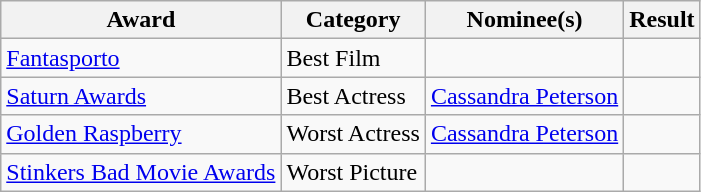<table class="wikitable plainrowheaders">
<tr>
<th>Award</th>
<th>Category</th>
<th>Nominee(s)</th>
<th>Result</th>
</tr>
<tr>
<td rowspan="1"><a href='#'>Fantasporto</a></td>
<td>Best Film</td>
<td></td>
<td></td>
</tr>
<tr>
<td><a href='#'>Saturn Awards</a></td>
<td>Best Actress</td>
<td><a href='#'>Cassandra Peterson</a></td>
<td></td>
</tr>
<tr>
<td><a href='#'>Golden Raspberry</a></td>
<td>Worst Actress</td>
<td><a href='#'>Cassandra Peterson</a></td>
<td></td>
</tr>
<tr>
<td><a href='#'>Stinkers Bad Movie Awards</a></td>
<td>Worst Picture</td>
<td></td>
<td></td>
</tr>
</table>
